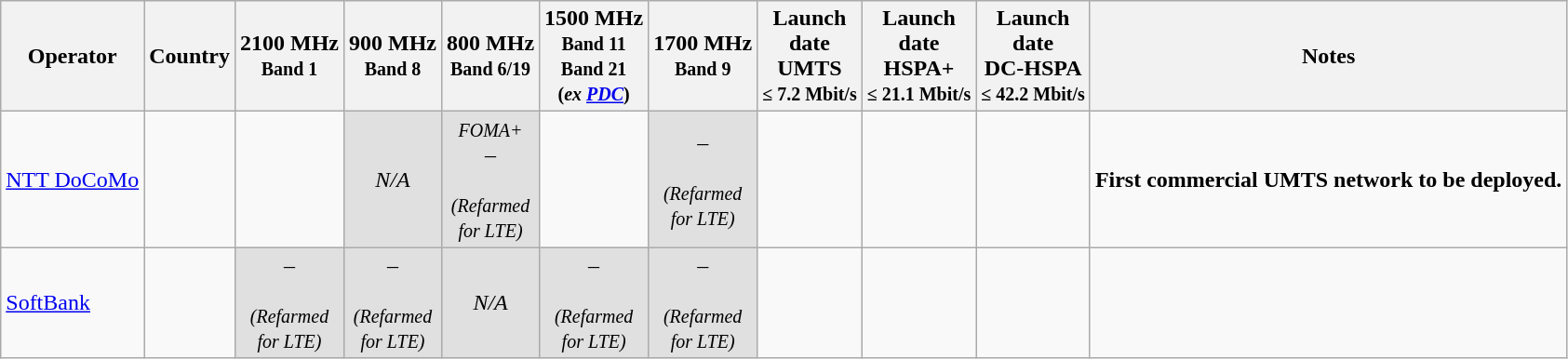<table class="wikitable sortable, centering">
<tr>
<th>Operator</th>
<th>Country</th>
<th>2100 MHz<br><small>Band 1</small></th>
<th>900 MHz<br><small>Band 8</small></th>
<th>800 MHz<br><small>Band 6/19</small></th>
<th>1500 MHz<br><small>Band 11<br>Band 21<br>(<em>ex <a href='#'>PDC</a></em>)</small></th>
<th>1700 MHz<br><small>Band 9</small></th>
<th>Launch<br>date<br>UMTS<br><small>≤ 7.2 Mbit/s</small></th>
<th>Launch<br>date<br>HSPA+<br><small>≤ 21.1 Mbit/s</small></th>
<th>Launch<br>date<br>DC-HSPA<br><small>≤ 42.2 Mbit/s</small></th>
<th>Notes</th>
</tr>
<tr>
<td><a href='#'>NTT DoCoMo</a></td>
<td></td>
<td></td>
<td style="background: #e0e0e0; text-align: center;"><em>N/A</em></td>
<td style="background: #e0e0e0; text-align: center;"><em><small>FOMA+</small><br> –<br><br><small>(Refarmed<br>for LTE)</small></em></td>
<td></td>
<td style="background: #e0e0e0; text-align: center;"><em> –<br><br><small>(Refarmed<br>for LTE)</small></em></td>
<td></td>
<td></td>
<td></td>
<td><br><strong>First commercial UMTS network to be deployed.</strong><br><small></small><br></td>
</tr>
<tr>
<td><a href='#'>SoftBank</a></td>
<td></td>
<td style="background: #e0e0e0; text-align: center;"><em> –<br><br><small>(Refarmed<br>for LTE)</small></em></td>
<td style="background: #e0e0e0; text-align: center;"><em> –<br><br><small>(Refarmed<br>for LTE)</small></em></td>
<td style="background: #e0e0e0; text-align: center;"><em>N/A</em></td>
<td style="background: #e0e0e0; text-align: center;"><em> –<br><br><small>(Refarmed<br>for LTE)</small></em></td>
<td style="background: #e0e0e0; text-align: center;"><em> –<br><br><small>(Refarmed<br>for LTE)</small></em></td>
<td></td>
<td></td>
<td></td>
<td><br><small></small></td>
</tr>
</table>
